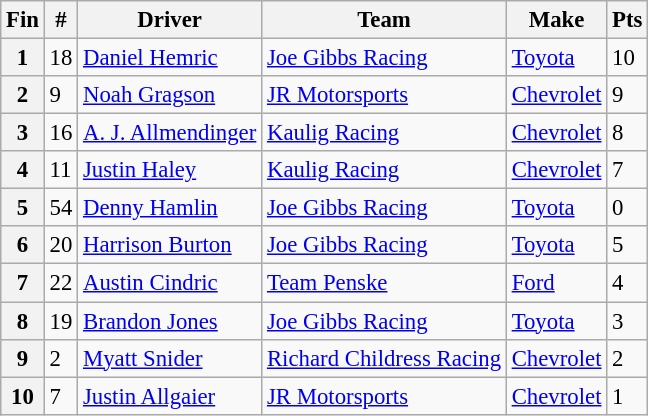<table class="wikitable" style="font-size:95%">
<tr>
<th>Fin</th>
<th>#</th>
<th>Driver</th>
<th>Team</th>
<th>Make</th>
<th>Pts</th>
</tr>
<tr>
<th>1</th>
<td>18</td>
<td><a href='#'>Daniel Hemric</a></td>
<td><a href='#'>Joe Gibbs Racing</a></td>
<td><a href='#'>Toyota</a></td>
<td>10</td>
</tr>
<tr>
<th>2</th>
<td>9</td>
<td><a href='#'>Noah Gragson</a></td>
<td><a href='#'>JR Motorsports</a></td>
<td><a href='#'>Chevrolet</a></td>
<td>9</td>
</tr>
<tr>
<th>3</th>
<td>16</td>
<td><a href='#'>A. J. Allmendinger</a></td>
<td><a href='#'>Kaulig Racing</a></td>
<td><a href='#'>Chevrolet</a></td>
<td>8</td>
</tr>
<tr>
<th>4</th>
<td>11</td>
<td><a href='#'>Justin Haley</a></td>
<td><a href='#'>Kaulig Racing</a></td>
<td><a href='#'>Chevrolet</a></td>
<td>7</td>
</tr>
<tr>
<th>5</th>
<td>54</td>
<td><a href='#'>Denny Hamlin</a></td>
<td><a href='#'>Joe Gibbs Racing</a></td>
<td><a href='#'>Toyota</a></td>
<td>0</td>
</tr>
<tr>
<th>6</th>
<td>20</td>
<td><a href='#'>Harrison Burton</a></td>
<td><a href='#'>Joe Gibbs Racing</a></td>
<td><a href='#'>Toyota</a></td>
<td>5</td>
</tr>
<tr>
<th>7</th>
<td>22</td>
<td><a href='#'>Austin Cindric</a></td>
<td><a href='#'>Team Penske</a></td>
<td><a href='#'>Ford</a></td>
<td>4</td>
</tr>
<tr>
<th>8</th>
<td>19</td>
<td><a href='#'>Brandon Jones</a></td>
<td><a href='#'>Joe Gibbs Racing</a></td>
<td><a href='#'>Toyota</a></td>
<td>3</td>
</tr>
<tr>
<th>9</th>
<td>2</td>
<td><a href='#'>Myatt Snider</a></td>
<td><a href='#'>Richard Childress Racing</a></td>
<td><a href='#'>Chevrolet</a></td>
<td>2</td>
</tr>
<tr>
<th>10</th>
<td>7</td>
<td><a href='#'>Justin Allgaier</a></td>
<td><a href='#'>JR Motorsports</a></td>
<td><a href='#'>Chevrolet</a></td>
<td>1</td>
</tr>
</table>
